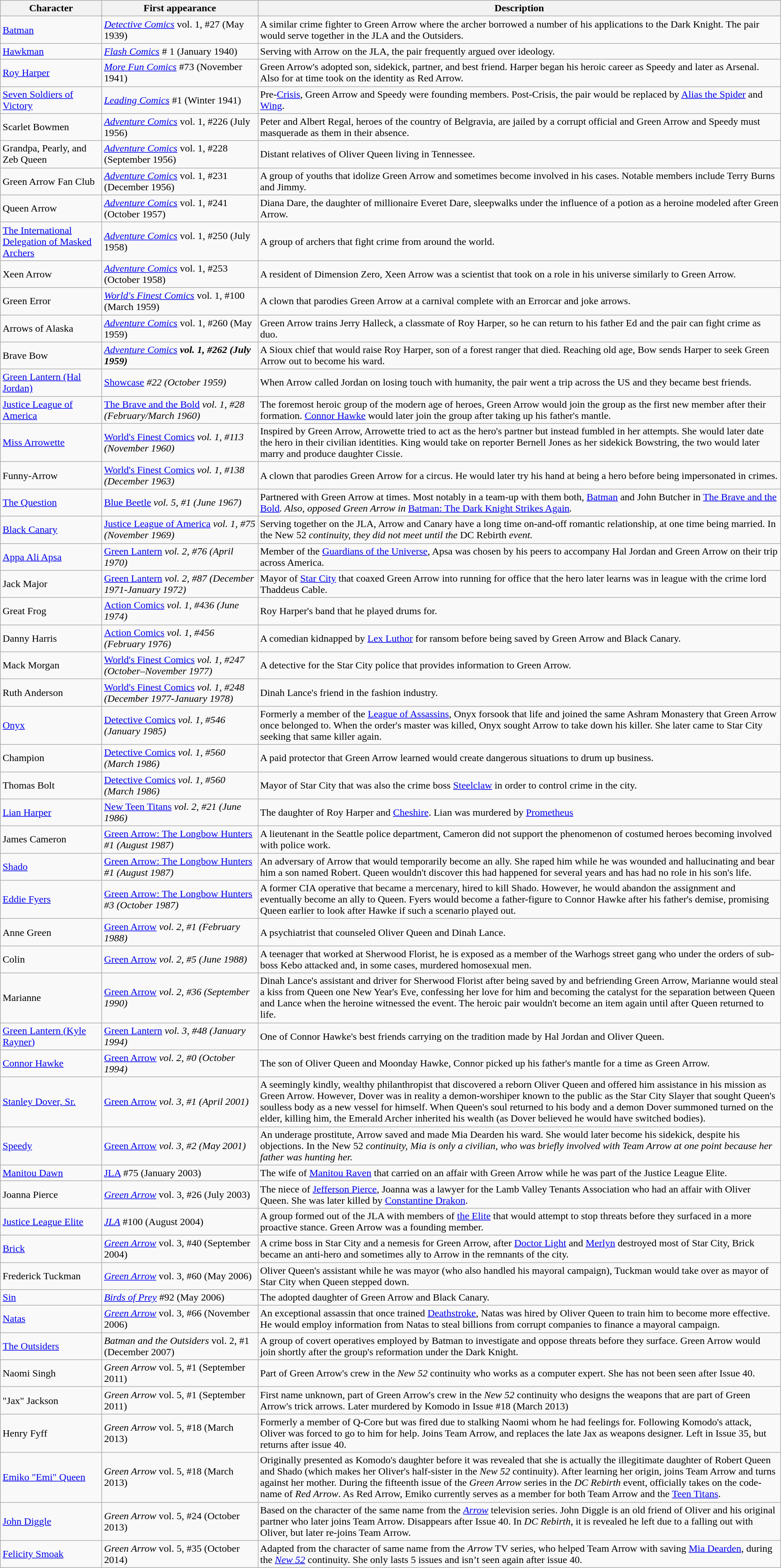<table class="wikitable">
<tr>
<th width="13%">Character</th>
<th width="20%">First appearance</th>
<th width="67%">Description</th>
</tr>
<tr>
<td><a href='#'>Batman</a></td>
<td><em><a href='#'>Detective Comics</a></em> vol. 1, #27 (May 1939)</td>
<td>A similar crime fighter to Green Arrow where the archer borrowed a number of his applications to the Dark Knight. The pair would serve together in the JLA and the Outsiders.</td>
</tr>
<tr>
<td><a href='#'>Hawkman</a></td>
<td><em><a href='#'>Flash Comics</a></em> # 1 (January 1940)</td>
<td>Serving with Arrow on the JLA, the pair frequently argued over ideology.</td>
</tr>
<tr>
<td><a href='#'>Roy Harper</a></td>
<td><em><a href='#'>More Fun Comics</a></em> #73 (November 1941)</td>
<td>Green Arrow's adopted son, sidekick, partner, and best friend. Harper began his heroic career as Speedy and later as Arsenal. Also for at time took on the identity as Red Arrow.</td>
</tr>
<tr>
<td><a href='#'>Seven Soldiers of Victory</a></td>
<td><em><a href='#'>Leading Comics</a></em> #1 (Winter 1941)</td>
<td>Pre-<a href='#'>Crisis</a>, Green Arrow and Speedy were founding members. Post-Crisis, the pair would be replaced by <a href='#'>Alias the Spider</a> and <a href='#'>Wing</a>.</td>
</tr>
<tr>
<td>Scarlet Bowmen</td>
<td><em><a href='#'>Adventure Comics</a></em> vol. 1, #226 (July 1956)</td>
<td>Peter and Albert Regal, heroes of the country of Belgravia, are jailed by a corrupt official and Green Arrow and Speedy must masquerade as them in their absence.</td>
</tr>
<tr>
<td>Grandpa, Pearly, and Zeb Queen</td>
<td><em><a href='#'>Adventure Comics</a></em> vol. 1, #228 (September 1956)</td>
<td>Distant relatives of Oliver Queen living in Tennessee.</td>
</tr>
<tr>
<td>Green Arrow Fan Club</td>
<td><em><a href='#'>Adventure Comics</a></em> vol. 1, #231 (December 1956)</td>
<td>A group of youths that idolize Green Arrow and sometimes become involved in his cases. Notable members include Terry Burns and Jimmy.</td>
</tr>
<tr>
<td>Queen Arrow</td>
<td><em><a href='#'>Adventure Comics</a></em> vol. 1, #241 (October 1957)</td>
<td>Diana Dare, the daughter of millionaire Everet Dare, sleepwalks under the influence of a potion as a heroine modeled after Green Arrow.</td>
</tr>
<tr>
<td><a href='#'>The International Delegation of Masked Archers</a></td>
<td><em><a href='#'>Adventure Comics</a></em> vol. 1, #250 (July 1958)</td>
<td>A group of archers that fight crime from around the world.</td>
</tr>
<tr>
<td>Xeen Arrow</td>
<td><em><a href='#'>Adventure Comics</a></em> vol. 1, #253 (October 1958)</td>
<td>A resident of Dimension Zero, Xeen Arrow was a scientist that took on a role in his universe similarly to Green Arrow.</td>
</tr>
<tr>
<td>Green Error</td>
<td><em><a href='#'>World's Finest Comics</a></em> vol. 1, #100 (March 1959)</td>
<td>A clown that parodies Green Arrow at a carnival complete with an Errorcar and joke arrows.</td>
</tr>
<tr>
<td>Arrows of Alaska</td>
<td><em><a href='#'>Adventure Comics</a></em> vol. 1, #260 (May 1959)</td>
<td>Green Arrow trains Jerry Halleck, a classmate of Roy Harper, so he can return to his father Ed and the pair can fight crime as duo.</td>
</tr>
<tr>
<td>Brave Bow</td>
<td><em><a href='#'>Adventure Comics</a><strong> vol. 1, #262 (July 1959)</td>
<td>A Sioux chief that would raise Roy Harper, son of a forest ranger that died. Reaching old age, Bow sends Harper to seek Green Arrow out to become his ward.</td>
</tr>
<tr>
<td><a href='#'>Green Lantern (Hal Jordan)</a></td>
<td></em><a href='#'>Showcase</a><em> #22 (October 1959)</td>
<td>When Arrow called Jordan on losing touch with humanity, the pair went a trip across the US and they became best friends.</td>
</tr>
<tr>
<td><a href='#'>Justice League of America</a></td>
<td></em><a href='#'>The Brave and the Bold</a><em> vol. 1, #28 (February/March 1960)</td>
<td>The foremost heroic group of the modern age of heroes, Green Arrow would join the group as the first new member after their formation. <a href='#'>Connor Hawke</a> would later join the group after taking up his father's mantle.</td>
</tr>
<tr>
<td><a href='#'>Miss Arrowette</a></td>
<td></em><a href='#'>World's Finest Comics</a><em> vol. 1, #113 (November 1960)</td>
<td>Inspired by Green Arrow, Arrowette tried to act as the hero's partner but instead fumbled in her attempts. She would later date the hero in their civilian identities. King would take on reporter Bernell Jones as her sidekick Bowstring, the two would later marry and produce daughter Cissie.</td>
</tr>
<tr>
<td>Funny-Arrow</td>
<td></em><a href='#'>World's Finest Comics</a><em> vol. 1, #138 (December 1963)</td>
<td>A clown that parodies Green Arrow for a circus. He would later try his hand at being a hero before being impersonated in crimes.</td>
</tr>
<tr>
<td><a href='#'>The Question</a></td>
<td></em><a href='#'>Blue Beetle</a><em> vol. 5, #1 (June 1967)</td>
<td>Partnered with Green Arrow at times. Most notably in a team-up with them both, <a href='#'>Batman</a> and John Butcher in </em><a href='#'>The Brave and the Bold</a><em>. Also, opposed Green Arrow in </em><a href='#'>Batman: The Dark Knight Strikes Again</a><em>.</td>
</tr>
<tr>
<td><a href='#'>Black Canary</a></td>
<td></em><a href='#'>Justice League of America</a><em> vol. 1, #75 (November 1969)</td>
<td>Serving together on the JLA, Arrow and Canary have a long time on-and-off romantic relationship, at one time being married. In the </em>New 52<em> continuity, they did not meet until the </em>DC Rebirth<em> event.</td>
</tr>
<tr>
<td><a href='#'>Appa Ali Apsa</a></td>
<td></em><a href='#'>Green Lantern</a><em> vol. 2, #76 (April 1970)</td>
<td>Member of the <a href='#'>Guardians of the Universe</a>, Apsa was chosen by his peers to accompany Hal Jordan and Green Arrow on their trip across America.</td>
</tr>
<tr>
<td>Jack Major</td>
<td></em><a href='#'>Green Lantern</a><em> vol. 2, #87 (December 1971-January 1972)</td>
<td>Mayor of <a href='#'>Star City</a> that coaxed Green Arrow into running for office that the hero later learns was in league with the crime lord Thaddeus Cable.</td>
</tr>
<tr>
<td>Great Frog</td>
<td></em><a href='#'>Action Comics</a><em> vol. 1, #436 (June 1974)</td>
<td>Roy Harper's band that he played drums for.</td>
</tr>
<tr>
<td>Danny Harris</td>
<td></em><a href='#'>Action Comics</a><em> vol. 1, #456 (February 1976)</td>
<td>A comedian kidnapped by <a href='#'>Lex Luthor</a> for ransom before being saved by Green Arrow and Black Canary.</td>
</tr>
<tr>
<td>Mack Morgan</td>
<td></em><a href='#'>World's Finest Comics</a><em> vol. 1, #247 (October–November 1977)</td>
<td>A detective for the Star City police that provides information to Green Arrow.</td>
</tr>
<tr>
<td>Ruth Anderson</td>
<td></em><a href='#'>World's Finest Comics</a><em> vol. 1, #248 (December 1977-January 1978)</td>
<td>Dinah Lance's friend in the fashion industry.</td>
</tr>
<tr>
<td><a href='#'>Onyx</a></td>
<td></em><a href='#'>Detective Comics</a><em> vol. 1, #546 (January 1985)</td>
<td>Formerly a member of the <a href='#'>League of Assassins</a>, Onyx forsook that life and joined the same Ashram Monastery that Green Arrow once belonged to. When the order's master was killed, Onyx sought Arrow to take down his killer. She later came to Star City seeking that same killer again.</td>
</tr>
<tr>
<td>Champion</td>
<td></em><a href='#'>Detective Comics</a><em> vol. 1, #560 (March 1986)</td>
<td>A paid protector that Green Arrow learned would create dangerous situations to drum up business.</td>
</tr>
<tr>
<td>Thomas Bolt</td>
<td></em><a href='#'>Detective Comics</a><em> vol. 1, #560 (March 1986)</td>
<td>Mayor of Star City that was also the crime boss <a href='#'>Steelclaw</a> in order to control crime in the city.</td>
</tr>
<tr>
<td><a href='#'>Lian Harper</a></td>
<td></em><a href='#'>New Teen Titans</a><em> vol. 2, #21 (June 1986)</td>
<td>The daughter of Roy Harper and <a href='#'>Cheshire</a>. Lian was murdered by <a href='#'>Prometheus</a></td>
</tr>
<tr>
<td>James Cameron</td>
<td></em><a href='#'>Green Arrow: The Longbow Hunters</a><em> #1 (August 1987)</td>
<td>A lieutenant in the Seattle police department, Cameron did not support the phenomenon of costumed heroes becoming involved with police work.</td>
</tr>
<tr>
<td><a href='#'>Shado</a></td>
<td></em><a href='#'>Green Arrow: The Longbow Hunters</a><em> #1 (August 1987)</td>
<td>An adversary of Arrow that would temporarily become an ally. She raped him while he was wounded and hallucinating and bear him a son named Robert. Queen wouldn't discover this had happened for several years and has had no role in his son's life.</td>
</tr>
<tr>
<td><a href='#'>Eddie Fyers</a></td>
<td></em><a href='#'>Green Arrow: The Longbow Hunters</a><em> #3 (October 1987)</td>
<td>A former CIA operative that became a mercenary, hired to kill Shado. However, he would abandon the assignment and eventually become an ally to Queen. Fyers would become a father-figure to Connor Hawke after his father's demise, promising Queen earlier to look after Hawke if such a scenario played out.</td>
</tr>
<tr>
<td>Anne Green</td>
<td></em><a href='#'>Green Arrow</a><em> vol. 2, #1 (February 1988)</td>
<td>A psychiatrist that counseled Oliver Queen and Dinah Lance.</td>
</tr>
<tr>
<td>Colin</td>
<td></em><a href='#'>Green Arrow</a><em> vol. 2, #5 (June 1988)</td>
<td>A teenager that worked at  Sherwood Florist, he is exposed as a member of the Warhogs street gang who under the orders of sub-boss Kebo attacked and, in some cases, murdered homosexual men.</td>
</tr>
<tr>
<td>Marianne</td>
<td></em><a href='#'>Green Arrow</a><em> vol. 2, #36 (September 1990)</td>
<td>Dinah Lance's assistant and driver for Sherwood Florist after being saved by and befriending Green Arrow, Marianne would steal a kiss from Queen one New Year's Eve, confessing her love for him and becoming the catalyst for the separation between Queen and Lance when the heroine witnessed the event. The heroic pair wouldn't become an item again until after Queen returned to life.</td>
</tr>
<tr>
<td><a href='#'>Green Lantern (Kyle Rayner)</a></td>
<td></em><a href='#'>Green Lantern</a><em> vol. 3, #48 (January 1994)</td>
<td>One of Connor Hawke's best friends carrying on the tradition made by Hal Jordan and Oliver Queen.</td>
</tr>
<tr>
<td><a href='#'>Connor Hawke</a></td>
<td></em><a href='#'>Green Arrow</a><em> vol. 2, #0 (October 1994)</td>
<td>The son of Oliver Queen and Moonday Hawke, Connor picked up his father's mantle for a time as Green Arrow.</td>
</tr>
<tr>
<td><a href='#'>Stanley Dover, Sr.</a></td>
<td></em><a href='#'>Green Arrow</a><em> vol. 3, #1 (April 2001)</td>
<td>A seemingly kindly, wealthy philanthropist that discovered a reborn Oliver Queen and offered him assistance in his mission as Green Arrow. However, Dover was in reality a demon-worshiper known to the public as the Star City Slayer that sought Queen's soulless body as a new vessel for himself. When Queen's soul returned to his body and a demon Dover summoned turned on the elder, killing him, the Emerald Archer inherited his wealth (as Dover believed he would have switched bodies).</td>
</tr>
<tr>
<td><a href='#'>Speedy</a></td>
<td></em><a href='#'>Green Arrow</a><em> vol. 3, #2 (May 2001)</td>
<td>An underage prostitute, Arrow saved and made Mia Dearden his ward. She would later become his sidekick, despite his objections. In the </em>New 52<em> continuity, Mia is only a civilian, who was briefly involved with Team Arrow at one point because her father was hunting her.</td>
</tr>
<tr>
<td><a href='#'>Manitou Dawn</a></td>
<td></strong><a href='#'>JLA</a></em> #75 (January 2003)</td>
<td>The wife of <a href='#'>Manitou Raven</a> that carried on an affair with Green Arrow while he was part of the Justice League Elite.</td>
</tr>
<tr>
<td>Joanna Pierce</td>
<td><em><a href='#'>Green Arrow</a></em> vol. 3, #26 (July 2003)</td>
<td>The niece of <a href='#'>Jefferson Pierce</a>, Joanna was a lawyer for the Lamb Valley Tenants Association who had an affair with Oliver Queen. She was later killed by <a href='#'>Constantine Drakon</a>.</td>
</tr>
<tr>
<td><a href='#'>Justice League Elite</a></td>
<td><em><a href='#'>JLA</a></em> #100 (August 2004)</td>
<td>A group formed out of the JLA with members of <a href='#'>the Elite</a> that would attempt to stop threats before they surfaced in a more proactive stance. Green Arrow was a founding member.</td>
</tr>
<tr>
<td><a href='#'>Brick</a></td>
<td><em><a href='#'>Green Arrow</a></em> vol. 3, #40 (September 2004)</td>
<td>A crime boss in Star City and a nemesis for Green Arrow, after <a href='#'>Doctor Light</a> and <a href='#'>Merlyn</a> destroyed most of Star City, Brick became an anti-hero and sometimes ally to Arrow in the remnants of the city.</td>
</tr>
<tr>
<td>Frederick Tuckman</td>
<td><em><a href='#'>Green Arrow</a></em> vol. 3, #60 (May 2006)</td>
<td>Oliver Queen's assistant while he was mayor (who also handled his mayoral campaign), Tuckman would take over as mayor of Star City when Queen stepped down.</td>
</tr>
<tr>
<td><a href='#'>Sin</a></td>
<td><em><a href='#'>Birds of Prey</a></em> #92 (May 2006)</td>
<td>The adopted daughter of Green Arrow and Black Canary.</td>
</tr>
<tr>
<td><a href='#'>Natas</a></td>
<td><em><a href='#'>Green Arrow</a></em> vol. 3, #66 (November 2006)</td>
<td>An exceptional assassin that once trained <a href='#'>Deathstroke</a>, Natas was hired by Oliver Queen to train him to become more effective. He would employ information from Natas to steal billions from corrupt companies to finance a mayoral campaign.</td>
</tr>
<tr>
<td><a href='#'>The Outsiders</a></td>
<td><em>Batman and the Outsiders</em> vol. 2, #1 (December 2007)</td>
<td>A group of covert operatives employed by Batman to investigate and oppose threats before they surface. Green Arrow would join shortly after the group's reformation under the Dark Knight.</td>
</tr>
<tr>
<td>Naomi Singh</td>
<td><em>Green Arrow</em> vol. 5, #1 (September 2011)</td>
<td>Part of Green Arrow's crew in the <em>New 52</em> continuity who works as a computer expert. She has not been seen after Issue 40.</td>
</tr>
<tr>
<td>"Jax" Jackson</td>
<td><em>Green Arrow</em> vol. 5, #1 (September 2011)</td>
<td>First name unknown, part of Green Arrow's crew in the <em>New 52</em> continuity who designs the weapons that are part of Green Arrow's trick arrows. Later murdered by Komodo in Issue #18 (March 2013)</td>
</tr>
<tr>
<td>Henry Fyff</td>
<td><em>Green Arrow</em> vol. 5, #18 (March 2013)</td>
<td>Formerly a member of Q-Core but was fired due to stalking Naomi whom he had feelings for. Following Komodo's attack, Oliver was forced to go to him for help. Joins Team Arrow, and replaces the late Jax as weapons designer. Left in Issue 35, but returns after issue 40.</td>
</tr>
<tr>
<td><a href='#'>Emiko "Emi" Queen</a></td>
<td><em>Green Arrow</em> vol. 5, #18 (March 2013)</td>
<td>Originally presented as Komodo's daughter before it was revealed that she is actually the illegitimate daughter of Robert Queen and Shado (which makes her Oliver's half-sister in the <em>New 52</em> continuity). After learning her origin, joins Team Arrow and turns against her mother. During the fifteenth issue of the <em>Green Arrow</em> series in the <em>DC Rebirth</em> event, officially takes on the code-name of <em>Red Arrow</em>. As Red Arrow, Emiko currently serves as a member for both Team Arrow and the <a href='#'>Teen Titans</a>.</td>
</tr>
<tr>
<td><a href='#'>John Diggle</a></td>
<td><em>Green Arrow</em> vol. 5, #24 (October 2013)</td>
<td>Based on the character of the same name from the <em><a href='#'>Arrow</a></em> television series. John Diggle is an old friend of Oliver and his original partner who later joins Team Arrow. Disappears after Issue 40. In <em>DC Rebirth</em>, it is revealed he left due to a falling out with Oliver, but later re-joins Team Arrow.</td>
</tr>
<tr>
<td><a href='#'>Felicity Smoak</a></td>
<td><em>Green Arrow</em> vol. 5, #35 (October 2014)</td>
<td>Adapted from the character of same name from the <em>Arrow</em> TV series, who helped Team Arrow with saving <a href='#'>Mia Dearden</a>, during the <em><a href='#'>New 52</a></em> continuity. She only lasts 5 issues and isn’t seen again after issue 40.</td>
</tr>
</table>
